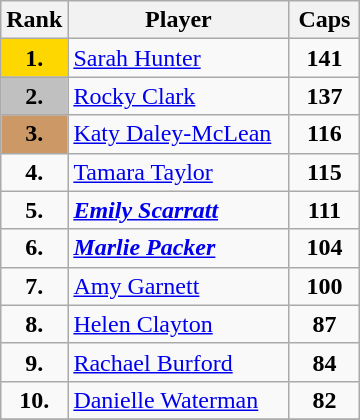<table class="wikitable">
<tr>
<th width=35>Rank</th>
<th width=140>Player</th>
<th width=40>Caps</th>
</tr>
<tr>
<td align=center bgcolor=Gold><strong>1.</strong></td>
<td><a href='#'>Sarah Hunter</a></td>
<td align=center><strong>141</strong></td>
</tr>
<tr>
<td align=center bgcolor=Silver><strong>2.</strong></td>
<td><a href='#'>Rocky Clark</a></td>
<td align=center><strong>137</strong></td>
</tr>
<tr>
<td align=center bgcolor=#cc9966><strong>3.</strong></td>
<td><a href='#'>Katy Daley-McLean</a></td>
<td align=center><strong>116</strong></td>
</tr>
<tr>
<td align=center><strong>4.</strong></td>
<td><a href='#'>Tamara Taylor</a></td>
<td align=center><strong>115</strong></td>
</tr>
<tr>
<td align=center><strong>5.</strong></td>
<td><strong><em><a href='#'>Emily Scarratt</a></em></strong></td>
<td align=center><strong>111</strong></td>
</tr>
<tr>
<td align=center><strong>6.</strong></td>
<td><strong><em><a href='#'>Marlie Packer</a></em></strong></td>
<td align=center><strong>104</strong></td>
</tr>
<tr>
<td align=center><strong>7.</strong></td>
<td><a href='#'>Amy Garnett</a></td>
<td align=center><strong>100</strong></td>
</tr>
<tr>
<td align=center><strong>8.</strong></td>
<td><a href='#'>Helen Clayton</a></td>
<td align=center><strong>87</strong></td>
</tr>
<tr>
<td align=center><strong>9.</strong></td>
<td><a href='#'>Rachael Burford</a></td>
<td align=center><strong>84</strong></td>
</tr>
<tr>
<td align=center><strong>10.</strong></td>
<td><a href='#'>Danielle Waterman</a></td>
<td align=center><strong>82</strong></td>
</tr>
<tr>
</tr>
</table>
